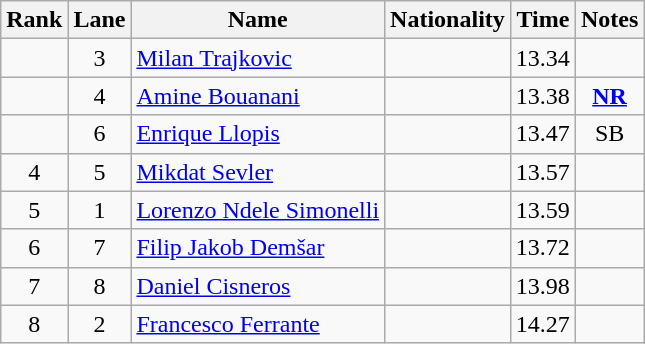<table class="wikitable sortable" style="text-align:center">
<tr>
<th>Rank</th>
<th>Lane</th>
<th>Name</th>
<th>Nationality</th>
<th>Time</th>
<th>Notes</th>
</tr>
<tr>
<td></td>
<td>3</td>
<td align=left><a href='#'>Milan Trajkovic</a></td>
<td align=left></td>
<td>13.34</td>
<td></td>
</tr>
<tr>
<td></td>
<td>4</td>
<td align=left><a href='#'>Amine Bouanani</a></td>
<td align=left></td>
<td>13.38</td>
<td><strong><a href='#'>NR</a></strong></td>
</tr>
<tr>
<td></td>
<td>6</td>
<td align=left><a href='#'>Enrique Llopis</a></td>
<td align=left></td>
<td>13.47</td>
<td>SB</td>
</tr>
<tr>
<td>4</td>
<td>5</td>
<td align=left><a href='#'>Mikdat Sevler</a></td>
<td align=left></td>
<td>13.57</td>
<td></td>
</tr>
<tr>
<td>5</td>
<td>1</td>
<td align=left><a href='#'>Lorenzo Ndele Simonelli</a></td>
<td align=left></td>
<td>13.59</td>
<td></td>
</tr>
<tr>
<td>6</td>
<td>7</td>
<td align=left><a href='#'>Filip Jakob Demšar</a></td>
<td align=left></td>
<td>13.72</td>
<td></td>
</tr>
<tr>
<td>7</td>
<td>8</td>
<td align=left><a href='#'>Daniel Cisneros</a></td>
<td align=left></td>
<td>13.98</td>
<td></td>
</tr>
<tr>
<td>8</td>
<td>2</td>
<td align=left><a href='#'>Francesco Ferrante</a></td>
<td align=left></td>
<td>14.27</td>
<td></td>
</tr>
</table>
